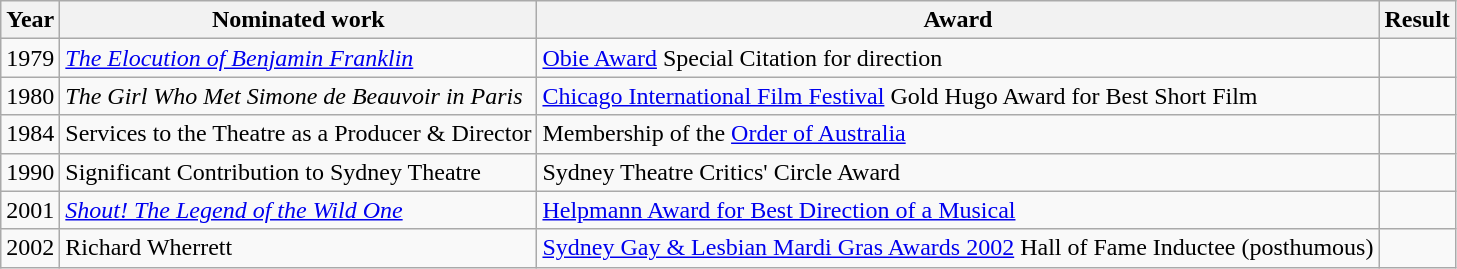<table class="wikitable sortable">
<tr>
<th>Year</th>
<th>Nominated work</th>
<th>Award</th>
<th>Result</th>
</tr>
<tr>
<td>1979</td>
<td><em><a href='#'>The Elocution of Benjamin Franklin</a></em></td>
<td><a href='#'>Obie Award</a> Special Citation for direction</td>
<td></td>
</tr>
<tr>
<td>1980</td>
<td><em>The Girl Who Met Simone de Beauvoir in Paris</em></td>
<td><a href='#'>Chicago International Film Festival</a> Gold Hugo Award for Best Short Film</td>
<td></td>
</tr>
<tr>
<td>1984</td>
<td>Services to the Theatre as a Producer & Director</td>
<td>Membership of the <a href='#'>Order of Australia</a></td>
<td><br></td>
</tr>
<tr>
<td>1990</td>
<td>Significant Contribution to Sydney Theatre</td>
<td>Sydney Theatre Critics' Circle Award</td>
<td></td>
</tr>
<tr>
<td>2001</td>
<td><em><a href='#'>Shout! The Legend of the Wild One</a></em></td>
<td><a href='#'>Helpmann Award for Best Direction of a Musical</a></td>
<td><br></td>
</tr>
<tr>
<td>2002</td>
<td>Richard Wherrett</td>
<td><a href='#'>Sydney Gay & Lesbian Mardi Gras Awards 2002</a> Hall of Fame Inductee (posthumous)</td>
<td><br></td>
</tr>
</table>
